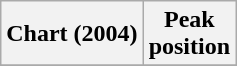<table class="wikitable sortable plainrowheaders" style="text-align:center">
<tr>
<th scope="col">Chart (2004)</th>
<th scope="col">Peak<br>position</th>
</tr>
<tr>
</tr>
</table>
